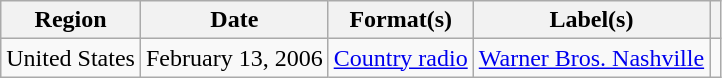<table class="wikitable">
<tr>
<th>Region</th>
<th>Date</th>
<th>Format(s)</th>
<th>Label(s)</th>
<th></th>
</tr>
<tr>
<td>United States</td>
<td>February 13, 2006</td>
<td><a href='#'>Country radio</a></td>
<td><a href='#'>Warner Bros. Nashville</a></td>
<td></td>
</tr>
</table>
